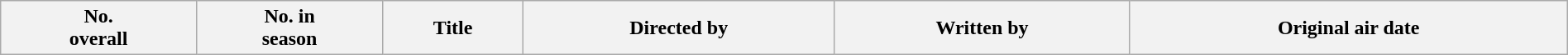<table class="wikitable plainrowheaders" style="width:100%; background:#fff;">
<tr>
<th style="background:#;">No.<br>overall</th>
<th style="background:#;">No. in<br>season</th>
<th style="background:#;">Title</th>
<th style="background:#;">Directed by</th>
<th style="background:#;">Written by</th>
<th style="background:#;">Original air date<br>














</th>
</tr>
</table>
